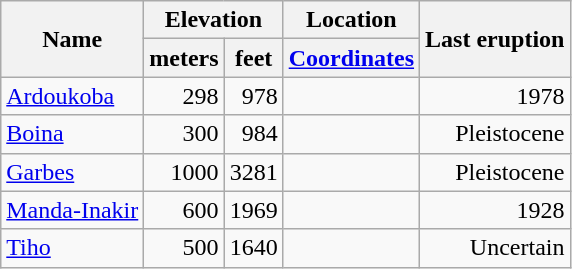<table class="wikitable">
<tr>
<th rowspan="2">Name</th>
<th colspan ="2">Elevation</th>
<th>Location</th>
<th rowspan="2">Last eruption</th>
</tr>
<tr>
<th>meters</th>
<th>feet</th>
<th><a href='#'>Coordinates</a></th>
</tr>
<tr align="right">
<td align="left"><a href='#'>Ardoukoba</a></td>
<td>298</td>
<td>978</td>
<td></td>
<td>1978</td>
</tr>
<tr align="right">
<td align="left"><a href='#'>Boina</a></td>
<td>300</td>
<td>984</td>
<td></td>
<td>Pleistocene</td>
</tr>
<tr align="right">
<td align="left"><a href='#'>Garbes</a></td>
<td>1000</td>
<td>3281</td>
<td></td>
<td>Pleistocene</td>
</tr>
<tr align="right">
<td align="left"><a href='#'>Manda-Inakir</a></td>
<td>600</td>
<td>1969</td>
<td></td>
<td>1928</td>
</tr>
<tr align="right">
<td align="left"><a href='#'>Tiho</a></td>
<td>500</td>
<td>1640</td>
<td></td>
<td>Uncertain</td>
</tr>
</table>
